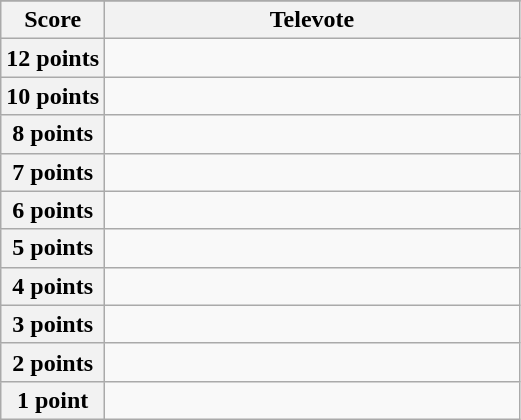<table class="wikitable">
<tr>
</tr>
<tr>
<th scope="col" width="20%">Score</th>
<th scope="col">Televote</th>
</tr>
<tr>
<th scope="row">12 points</th>
<td></td>
</tr>
<tr>
<th scope="row">10 points</th>
<td></td>
</tr>
<tr>
<th scope="row">8 points</th>
<td></td>
</tr>
<tr>
<th scope="row">7 points</th>
<td></td>
</tr>
<tr>
<th scope="row">6 points</th>
<td></td>
</tr>
<tr>
<th scope="row">5 points</th>
<td></td>
</tr>
<tr>
<th scope="row">4 points</th>
<td></td>
</tr>
<tr>
<th scope="row">3 points</th>
<td></td>
</tr>
<tr>
<th scope="row">2 points</th>
<td></td>
</tr>
<tr>
<th scope="row">1 point</th>
<td></td>
</tr>
</table>
